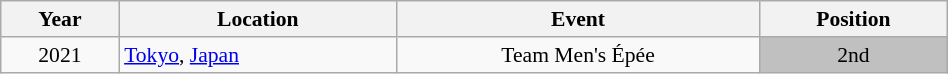<table class="wikitable" width="50%" style="font-size:90%; text-align:center;">
<tr>
<th>Year</th>
<th>Location</th>
<th>Event</th>
<th>Position</th>
</tr>
<tr>
<td>2021</td>
<td rowspan="1" align="left"> <a href='#'>Tokyo</a>, <a href='#'>Japan</a></td>
<td>Team Men's Épée</td>
<td bgcolor="silver">2nd</td>
</tr>
</table>
